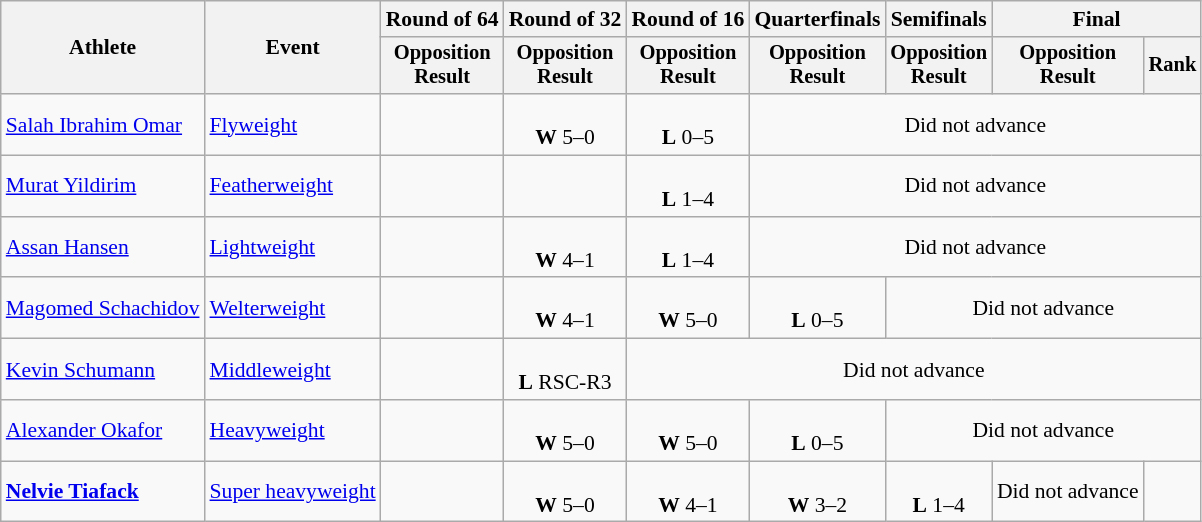<table class="wikitable" style="font-size:90%">
<tr>
<th rowspan="2">Athlete</th>
<th rowspan="2">Event</th>
<th>Round of 64</th>
<th>Round of 32</th>
<th>Round of 16</th>
<th>Quarterfinals</th>
<th>Semifinals</th>
<th colspan=2>Final</th>
</tr>
<tr style="font-size:95%">
<th>Opposition<br>Result</th>
<th>Opposition<br>Result</th>
<th>Opposition<br>Result</th>
<th>Opposition<br>Result</th>
<th>Opposition<br>Result</th>
<th>Opposition<br>Result</th>
<th>Rank</th>
</tr>
<tr align=center>
<td align=left><a href='#'>Salah Ibrahim Omar</a></td>
<td align=left><a href='#'>Flyweight</a></td>
<td></td>
<td><br><strong>W</strong> 5–0</td>
<td><br><strong>L</strong> 0–5</td>
<td colspan=4>Did not advance</td>
</tr>
<tr align=center>
<td align=left><a href='#'>Murat Yildirim</a></td>
<td align=left><a href='#'>Featherweight</a></td>
<td></td>
<td></td>
<td><br><strong>L</strong> 1–4</td>
<td colspan=4>Did not advance</td>
</tr>
<tr align=center>
<td align=left><a href='#'>Assan Hansen</a></td>
<td align=left><a href='#'>Lightweight</a></td>
<td></td>
<td><br><strong>W</strong> 4–1</td>
<td><br><strong>L</strong> 1–4</td>
<td colspan=4>Did not advance</td>
</tr>
<tr align=center>
<td align=left><a href='#'>Magomed Schachidov</a></td>
<td align=left><a href='#'>Welterweight</a></td>
<td></td>
<td><br><strong>W</strong> 4–1</td>
<td><br><strong>W</strong> 5–0</td>
<td><br><strong>L</strong> 0–5</td>
<td colspan=3>Did not advance</td>
</tr>
<tr align=center>
<td align=left><a href='#'>Kevin Schumann</a></td>
<td align=left><a href='#'>Middleweight</a></td>
<td></td>
<td><br><strong>L</strong> RSC-R3</td>
<td colspan=5>Did not advance</td>
</tr>
<tr align=center>
<td align=left><a href='#'>Alexander Okafor</a></td>
<td align=left><a href='#'>Heavyweight</a></td>
<td></td>
<td><br><strong>W</strong> 5–0</td>
<td><br><strong>W</strong> 5–0</td>
<td><br><strong>L</strong> 0–5</td>
<td colspan=3>Did not advance</td>
</tr>
<tr align=center>
<td align=left><strong><a href='#'>Nelvie Tiafack</a></strong></td>
<td align=left><a href='#'>Super heavyweight</a></td>
<td></td>
<td><br><strong>W</strong> 5–0</td>
<td><br><strong>W</strong> 4–1</td>
<td><br><strong>W</strong> 3–2</td>
<td><br><strong>L</strong> 1–4</td>
<td>Did not advance</td>
<td></td>
</tr>
</table>
